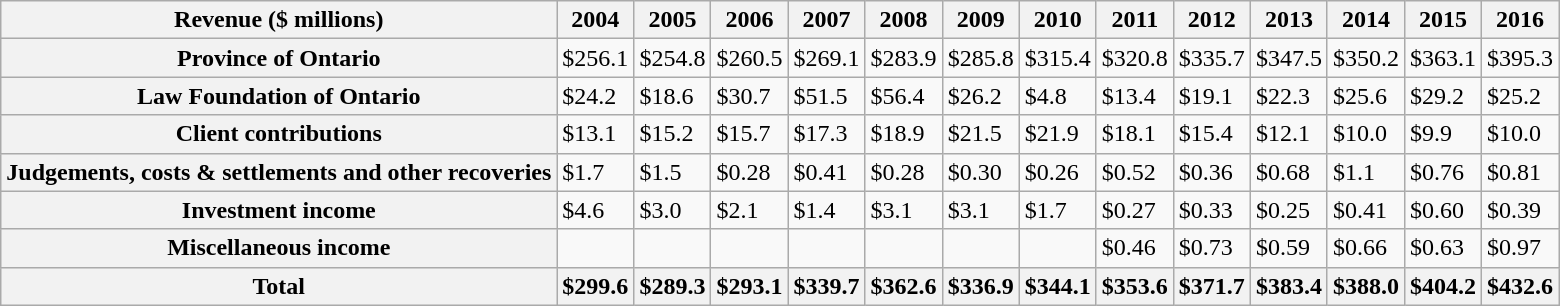<table class="wikitable sortable">
<tr>
<th scope="col">Revenue ($ millions)</th>
<th scope="col">2004</th>
<th scope="col">2005</th>
<th scope="col">2006</th>
<th scope="col">2007</th>
<th scope="col">2008</th>
<th scope="col">2009</th>
<th scope="col">2010</th>
<th scope="col">2011</th>
<th scope="col">2012</th>
<th scope="col">2013</th>
<th scope="col">2014</th>
<th scope="col">2015</th>
<th scope="col">2016</th>
</tr>
<tr>
<th scope="row">Province of Ontario</th>
<td>$256.1</td>
<td>$254.8</td>
<td>$260.5</td>
<td>$269.1</td>
<td>$283.9</td>
<td>$285.8</td>
<td>$315.4</td>
<td>$320.8</td>
<td>$335.7</td>
<td>$347.5</td>
<td>$350.2</td>
<td>$363.1</td>
<td>$395.3</td>
</tr>
<tr>
<th scope="row">Law Foundation of Ontario</th>
<td>$24.2</td>
<td>$18.6</td>
<td>$30.7</td>
<td>$51.5</td>
<td>$56.4</td>
<td>$26.2</td>
<td>$4.8</td>
<td>$13.4</td>
<td>$19.1</td>
<td>$22.3</td>
<td>$25.6</td>
<td>$29.2</td>
<td>$25.2</td>
</tr>
<tr>
<th scope="row">Client contributions</th>
<td>$13.1</td>
<td>$15.2</td>
<td>$15.7</td>
<td>$17.3</td>
<td>$18.9</td>
<td>$21.5</td>
<td>$21.9</td>
<td>$18.1</td>
<td>$15.4</td>
<td>$12.1</td>
<td>$10.0</td>
<td>$9.9</td>
<td>$10.0</td>
</tr>
<tr>
<th scope="row">Judgements, costs & settlements and other recoveries</th>
<td>$1.7</td>
<td>$1.5</td>
<td>$0.28</td>
<td>$0.41</td>
<td>$0.28</td>
<td>$0.30</td>
<td>$0.26</td>
<td>$0.52</td>
<td>$0.36</td>
<td>$0.68</td>
<td>$1.1</td>
<td>$0.76</td>
<td>$0.81</td>
</tr>
<tr>
<th scope="row">Investment income</th>
<td>$4.6</td>
<td>$3.0</td>
<td>$2.1</td>
<td>$1.4</td>
<td>$3.1</td>
<td>$3.1</td>
<td>$1.7</td>
<td>$0.27</td>
<td>$0.33</td>
<td>$0.25</td>
<td>$0.41</td>
<td>$0.60</td>
<td>$0.39</td>
</tr>
<tr>
<th scope="row">Miscellaneous income</th>
<td></td>
<td></td>
<td></td>
<td></td>
<td></td>
<td></td>
<td></td>
<td>$0.46</td>
<td>$0.73</td>
<td>$0.59</td>
<td>$0.66</td>
<td>$0.63</td>
<td>$0.97</td>
</tr>
<tr>
<th scope="row"  class="unsortable">Total</th>
<th>$299.6</th>
<th>$289.3</th>
<th>$293.1</th>
<th>$339.7</th>
<th>$362.6</th>
<th>$336.9</th>
<th>$344.1</th>
<th>$353.6</th>
<th>$371.7</th>
<th>$383.4</th>
<th>$388.0</th>
<th>$404.2</th>
<th>$432.6</th>
</tr>
</table>
